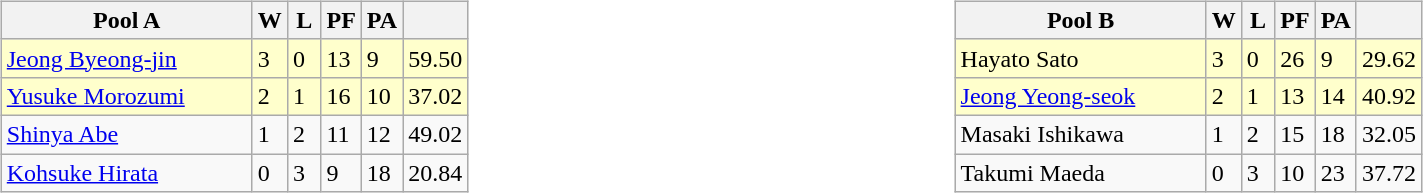<table>
<tr>
<td valign=top width=10%><br><table class=wikitable>
<tr>
<th width=160>Pool A</th>
<th width=15>W</th>
<th width=15>L</th>
<th width=15>PF</th>
<th width=15>PA</th>
<th width=20></th>
</tr>
<tr bgcolor=#ffffcc>
<td> <a href='#'>Jeong Byeong-jin</a></td>
<td>3</td>
<td>0</td>
<td>13</td>
<td>9</td>
<td>59.50</td>
</tr>
<tr bgcolor=#ffffcc>
<td> <a href='#'>Yusuke Morozumi</a></td>
<td>2</td>
<td>1</td>
<td>16</td>
<td>10</td>
<td>37.02</td>
</tr>
<tr>
<td> <a href='#'>Shinya Abe</a></td>
<td>1</td>
<td>2</td>
<td>11</td>
<td>12</td>
<td>49.02</td>
</tr>
<tr>
<td> <a href='#'>Kohsuke Hirata</a></td>
<td>0</td>
<td>3</td>
<td>9</td>
<td>18</td>
<td>20.84</td>
</tr>
</table>
</td>
<td valign=top width=10%><br><table class=wikitable>
<tr>
<th width=160>Pool B</th>
<th width=15>W</th>
<th width=15>L</th>
<th width=15>PF</th>
<th width=15>PA</th>
<th width=20></th>
</tr>
<tr bgcolor=#ffffcc>
<td> Hayato Sato</td>
<td>3</td>
<td>0</td>
<td>26</td>
<td>9</td>
<td>29.62</td>
</tr>
<tr bgcolor=#ffffcc>
<td> <a href='#'>Jeong Yeong-seok</a></td>
<td>2</td>
<td>1</td>
<td>13</td>
<td>14</td>
<td>40.92</td>
</tr>
<tr>
<td> Masaki Ishikawa</td>
<td>1</td>
<td>2</td>
<td>15</td>
<td>18</td>
<td>32.05</td>
</tr>
<tr>
<td> Takumi Maeda</td>
<td>0</td>
<td>3</td>
<td>10</td>
<td>23</td>
<td>37.72</td>
</tr>
</table>
</td>
</tr>
</table>
